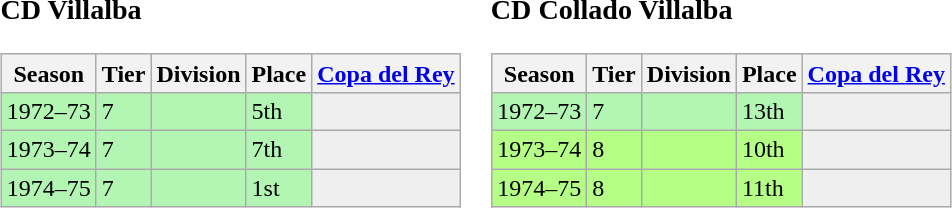<table>
<tr>
<td valign="top" width=0%><br><h3>CD Villalba</h3><table class="wikitable">
<tr style="background:#f0f6fa;">
<th>Season</th>
<th>Tier</th>
<th>Division</th>
<th>Place</th>
<th><a href='#'>Copa del Rey</a></th>
</tr>
<tr>
<td style="background:#B3F5B3;">1972–73</td>
<td style="background:#B3F5B3;">7</td>
<td style="background:#B3F5B3;"></td>
<td style="background:#B3F5B3;">5th</td>
<th style="background:#efefef;"></th>
</tr>
<tr>
<td style="background:#B3F5B3;">1973–74</td>
<td style="background:#B3F5B3;">7</td>
<td style="background:#B3F5B3;"></td>
<td style="background:#B3F5B3;">7th</td>
<th style="background:#efefef;"></th>
</tr>
<tr>
<td style="background:#B3F5B3;">1974–75</td>
<td style="background:#B3F5B3;">7</td>
<td style="background:#B3F5B3;"></td>
<td style="background:#B3F5B3;">1st</td>
<th style="background:#efefef;"></th>
</tr>
</table>
</td>
<td valign="top" width=0%><br><h3>CD Collado Villalba</h3><table class="wikitable">
<tr style="background:#f0f6fa;">
<th>Season</th>
<th>Tier</th>
<th>Division</th>
<th>Place</th>
<th><a href='#'>Copa del Rey</a></th>
</tr>
<tr>
<td style="background:#B3F5B3;">1972–73</td>
<td style="background:#B3F5B3;">7</td>
<td style="background:#B3F5B3;"></td>
<td style="background:#B3F5B3;">13th</td>
<th style="background:#efefef;"></th>
</tr>
<tr>
<td style="background:#B6FF86;">1973–74</td>
<td style="background:#B6FF86;">8</td>
<td style="background:#B6FF86;"></td>
<td style="background:#B6FF86;">10th</td>
<th style="background:#efefef;"></th>
</tr>
<tr>
<td style="background:#B6FF86;">1974–75</td>
<td style="background:#B6FF86;">8</td>
<td style="background:#B6FF86;"></td>
<td style="background:#B6FF86;">11th</td>
<th style="background:#efefef;"></th>
</tr>
</table>
</td>
</tr>
</table>
